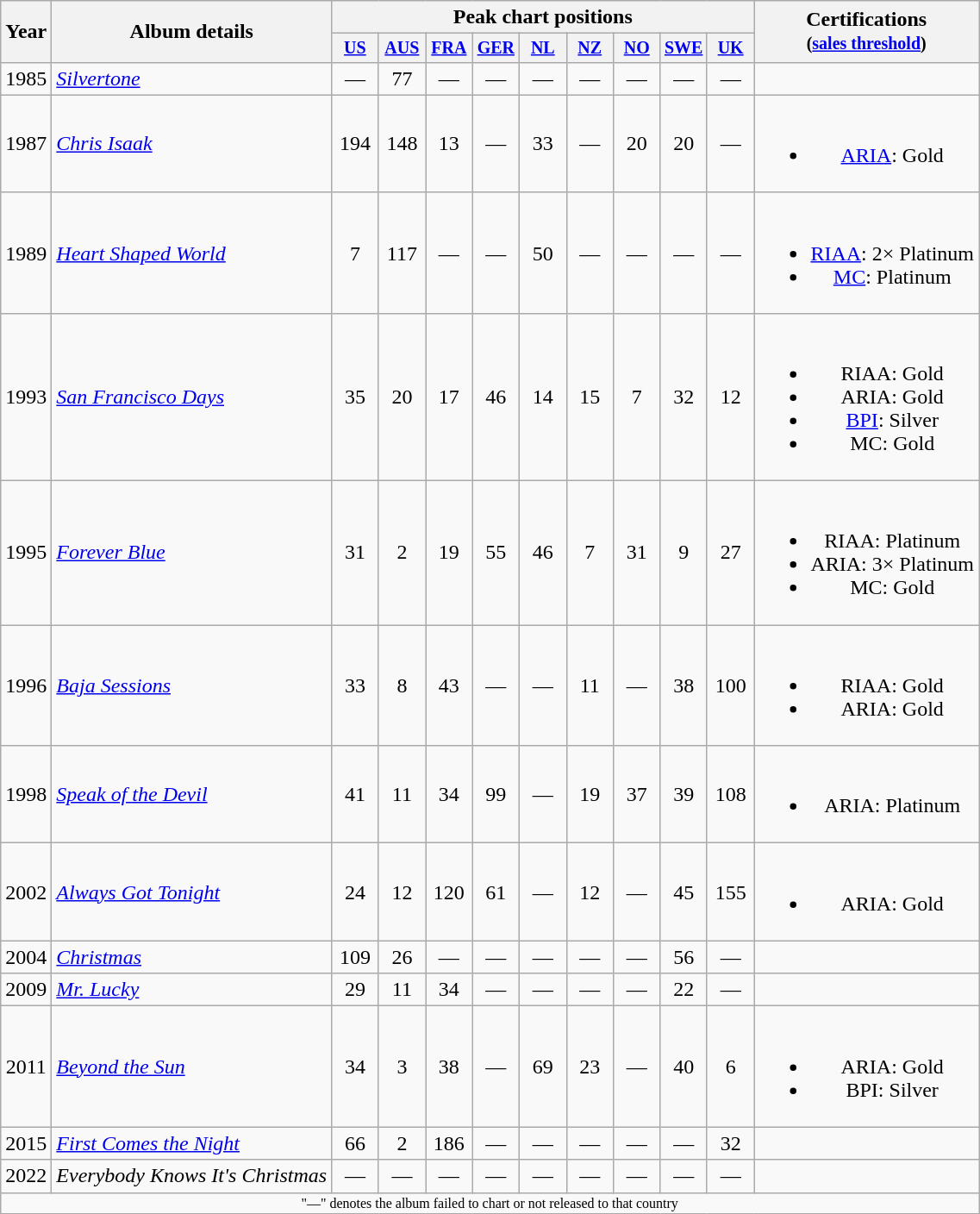<table class="wikitable" style="text-align:center;">
<tr>
<th rowspan="2">Year</th>
<th rowspan="2">Album details</th>
<th colspan="9">Peak chart positions</th>
<th rowspan="2">Certifications<br><small>(<a href='#'>sales threshold</a>)</small></th>
</tr>
<tr style="font-size:smaller;">
<th width="30"><a href='#'>US</a><br></th>
<th width="30"><a href='#'>AUS</a><br></th>
<th width="30"><a href='#'>FRA</a><br></th>
<th width="30"><a href='#'>GER</a><br></th>
<th width="30"><a href='#'>NL</a><br></th>
<th width="30"><a href='#'>NZ</a><br></th>
<th width="30"><a href='#'>NO</a><br></th>
<th width="30"><a href='#'>SWE</a><br></th>
<th width="30"><a href='#'>UK</a><br></th>
</tr>
<tr>
<td>1985</td>
<td align="left"><em><a href='#'>Silvertone</a></em><br></td>
<td>—</td>
<td>77</td>
<td>—</td>
<td>—</td>
<td>—</td>
<td>—</td>
<td>—</td>
<td>—</td>
<td>—</td>
<td></td>
</tr>
<tr>
<td>1987</td>
<td align="left"><em><a href='#'>Chris Isaak</a></em><br></td>
<td>194</td>
<td>148</td>
<td>13</td>
<td>—</td>
<td>33</td>
<td>—</td>
<td>20</td>
<td>20</td>
<td>—</td>
<td><br><ul><li><a href='#'>ARIA</a>: Gold</li></ul></td>
</tr>
<tr>
<td>1989</td>
<td align="left"><em><a href='#'>Heart Shaped World</a></em><br></td>
<td>7</td>
<td>117</td>
<td>—</td>
<td>—</td>
<td>50</td>
<td>—</td>
<td>—</td>
<td>—</td>
<td>—</td>
<td><br><ul><li><a href='#'>RIAA</a>: 2× Platinum</li><li><a href='#'>MC</a>: Platinum</li></ul></td>
</tr>
<tr>
<td>1993</td>
<td align="left"><em><a href='#'>San Francisco Days</a></em><br></td>
<td>35</td>
<td>20</td>
<td>17</td>
<td>46</td>
<td>14</td>
<td>15</td>
<td>7</td>
<td>32</td>
<td>12</td>
<td><br><ul><li>RIAA: Gold</li><li>ARIA: Gold</li><li><a href='#'>BPI</a>: Silver</li><li>MC: Gold</li></ul></td>
</tr>
<tr>
<td>1995</td>
<td align="left"><em><a href='#'>Forever Blue</a></em><br></td>
<td>31</td>
<td>2</td>
<td>19</td>
<td>55</td>
<td>46</td>
<td>7</td>
<td>31</td>
<td>9</td>
<td>27</td>
<td><br><ul><li>RIAA: Platinum</li><li>ARIA: 3× Platinum</li><li>MC: Gold</li></ul></td>
</tr>
<tr>
<td>1996</td>
<td align="left"><em><a href='#'>Baja Sessions</a></em><br></td>
<td>33</td>
<td>8</td>
<td>43</td>
<td>—</td>
<td>—</td>
<td>11</td>
<td>—</td>
<td>38</td>
<td>100</td>
<td><br><ul><li>RIAA: Gold</li><li>ARIA: Gold</li></ul></td>
</tr>
<tr>
<td>1998</td>
<td align="left"><em><a href='#'>Speak of the Devil</a></em><br></td>
<td>41</td>
<td>11</td>
<td>34</td>
<td>99</td>
<td>—</td>
<td>19</td>
<td>37</td>
<td>39</td>
<td>108</td>
<td><br><ul><li>ARIA: Platinum</li></ul></td>
</tr>
<tr>
<td>2002</td>
<td align="left"><em><a href='#'>Always Got Tonight</a></em><br></td>
<td>24</td>
<td>12</td>
<td>120</td>
<td>61</td>
<td>—</td>
<td>12</td>
<td>—</td>
<td>45</td>
<td>155</td>
<td><br><ul><li>ARIA: Gold</li></ul></td>
</tr>
<tr>
<td>2004</td>
<td align="left"><em><a href='#'>Christmas</a></em><br></td>
<td>109</td>
<td>26</td>
<td>—</td>
<td>—</td>
<td>—</td>
<td>—</td>
<td>—</td>
<td>56</td>
<td>—</td>
<td></td>
</tr>
<tr>
<td>2009</td>
<td align="left"><em><a href='#'>Mr. Lucky</a></em><br></td>
<td>29</td>
<td>11</td>
<td>34</td>
<td>—</td>
<td>—</td>
<td>—</td>
<td>—</td>
<td>22</td>
<td>—</td>
<td></td>
</tr>
<tr>
<td>2011</td>
<td align="left"><em><a href='#'>Beyond the Sun</a></em><br></td>
<td>34</td>
<td>3</td>
<td>38</td>
<td>—</td>
<td>69</td>
<td>23</td>
<td>—</td>
<td>40</td>
<td>6</td>
<td><br><ul><li>ARIA: Gold</li><li>BPI: Silver</li></ul></td>
</tr>
<tr>
<td>2015</td>
<td align="left"><em><a href='#'>First Comes the Night</a></em><br></td>
<td>66</td>
<td>2</td>
<td>186</td>
<td>—</td>
<td>—</td>
<td>—</td>
<td>—</td>
<td>—</td>
<td>32</td>
<td></td>
</tr>
<tr>
<td>2022</td>
<td align="left"><em>Everybody Knows It's Christmas</em><br></td>
<td>—</td>
<td>—</td>
<td>—</td>
<td>—</td>
<td>—</td>
<td>—</td>
<td>—</td>
<td>—</td>
<td>—</td>
<td></td>
</tr>
<tr>
<td colspan="12" style="font-size:8pt">"—" denotes the album failed to chart or not released to that country</td>
</tr>
</table>
